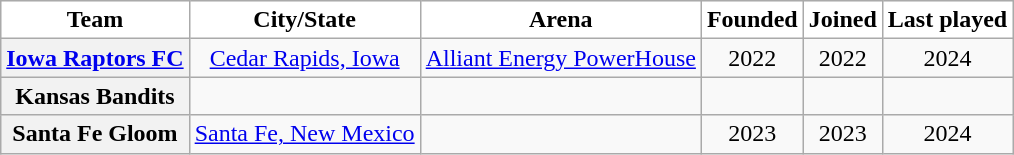<table class="wikitable plainrowheaders" style="text-align:center">
<tr>
<th scope="col" style="background:white">Team</th>
<th scope="col" style="background:white">City/State</th>
<th scope="col" style="background:white">Arena</th>
<th scope="col" style="background:white">Founded</th>
<th scope="col" style="background:white">Joined</th>
<th scope="col" style="background:white">Last played</th>
</tr>
<tr>
<th scope="row"><a href='#'>Iowa Raptors FC</a></th>
<td><a href='#'>Cedar Rapids, Iowa</a></td>
<td><a href='#'>Alliant Energy PowerHouse</a></td>
<td>2022</td>
<td>2022</td>
<td>2024</td>
</tr>
<tr>
<th scope="row">Kansas Bandits</th>
<td></td>
<td></td>
<td></td>
<td></td>
<td></td>
</tr>
<tr>
<th scope="row">Santa Fe Gloom</th>
<td><a href='#'>Santa Fe, New Mexico</a></td>
<td></td>
<td>2023</td>
<td>2023</td>
<td>2024</td>
</tr>
</table>
